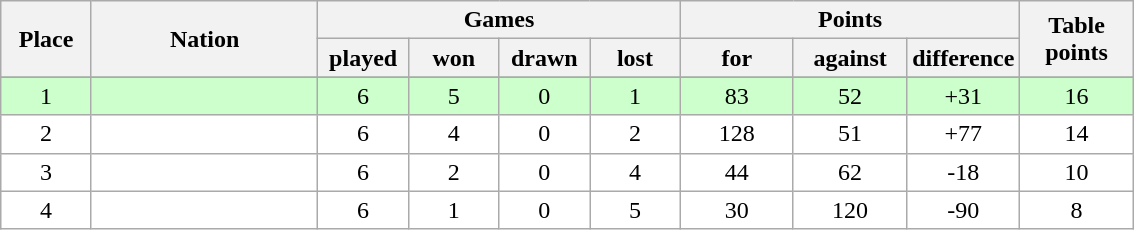<table class="wikitable">
<tr>
<th rowspan=2 width="8%">Place</th>
<th rowspan=2 width="20%">Nation</th>
<th colspan=4 width="32%">Games</th>
<th colspan=3 width="30%">Points</th>
<th rowspan=2 width="10%">Table<br>points</th>
</tr>
<tr>
<th width="8%">played</th>
<th width="8%">won</th>
<th width="8%">drawn</th>
<th width="8%">lost</th>
<th width="10%">for</th>
<th width="10%">against</th>
<th width="10%">difference</th>
</tr>
<tr>
</tr>
<tr bgcolor=#ccffcc align=center>
<td>1</td>
<td align=left><strong></strong></td>
<td>6</td>
<td>5</td>
<td>0</td>
<td>1</td>
<td>83</td>
<td>52</td>
<td>+31</td>
<td>16</td>
</tr>
<tr bgcolor=#ffffff align=center>
<td>2</td>
<td align=left></td>
<td>6</td>
<td>4</td>
<td>0</td>
<td>2</td>
<td>128</td>
<td>51</td>
<td>+77</td>
<td>14</td>
</tr>
<tr bgcolor=#ffffff align=center>
<td>3</td>
<td align=left></td>
<td>6</td>
<td>2</td>
<td>0</td>
<td>4</td>
<td>44</td>
<td>62</td>
<td>-18</td>
<td>10</td>
</tr>
<tr bgcolor=#ffffff align=center>
<td>4</td>
<td align=left></td>
<td>6</td>
<td>1</td>
<td>0</td>
<td>5</td>
<td>30</td>
<td>120</td>
<td>-90</td>
<td>8</td>
</tr>
</table>
